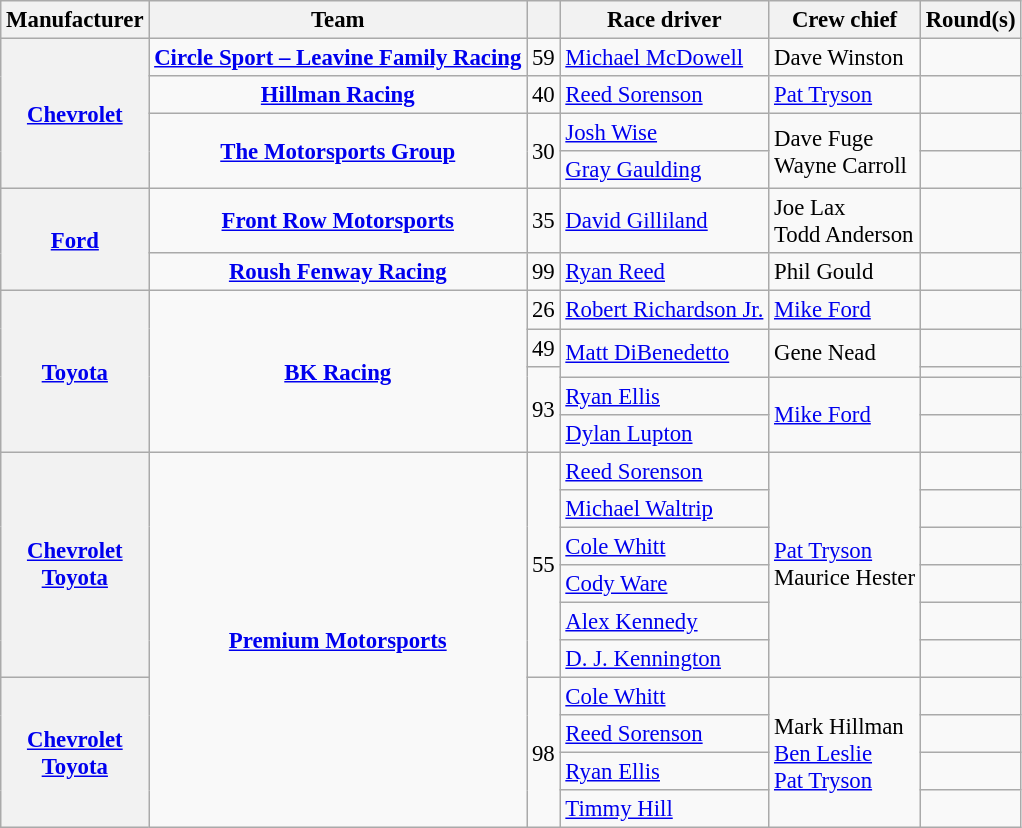<table class="wikitable" style="font-size: 95%;">
<tr>
<th>Manufacturer</th>
<th>Team</th>
<th></th>
<th>Race driver</th>
<th>Crew chief</th>
<th>Round(s)</th>
</tr>
<tr>
<th rowspan=4><a href='#'>Chevrolet</a></th>
<td style="text-align:center;"><strong><a href='#'>Circle Sport – Leavine Family Racing</a></strong></td>
<td>59</td>
<td><a href='#'>Michael McDowell</a></td>
<td>Dave Winston</td>
<td></td>
</tr>
<tr>
<td style="text-align:center;"><strong><a href='#'>Hillman Racing</a></strong></td>
<td>40</td>
<td><a href='#'>Reed Sorenson</a></td>
<td><a href='#'>Pat Tryson</a></td>
<td></td>
</tr>
<tr>
<td rowspan="2" style="text-align:center;"><strong><a href='#'>The Motorsports Group</a></strong></td>
<td rowspan="2">30</td>
<td><a href='#'>Josh Wise</a></td>
<td rowspan=2>Dave Fuge <small>  </small> <br> Wayne Carroll <small>  </small></td>
<td></td>
</tr>
<tr>
<td><a href='#'>Gray Gaulding</a></td>
<td></td>
</tr>
<tr>
<th rowspan=2><a href='#'>Ford</a></th>
<td rowspan=1 style="text-align:center;"><strong><a href='#'>Front Row Motorsports</a></strong></td>
<td>35</td>
<td><a href='#'>David Gilliland</a></td>
<td>Joe Lax <small>  </small> <br> Todd Anderson <small>  </small></td>
<td></td>
</tr>
<tr>
<td style="text-align:center;"><strong><a href='#'>Roush Fenway Racing</a></strong></td>
<td>99</td>
<td><a href='#'>Ryan Reed</a></td>
<td>Phil Gould</td>
<td></td>
</tr>
<tr>
<th rowspan=5><a href='#'>Toyota</a></th>
<td rowspan=5 style="text-align:center;"><strong><a href='#'>BK Racing</a></strong></td>
<td>26</td>
<td><a href='#'>Robert Richardson Jr.</a></td>
<td><a href='#'>Mike Ford</a></td>
<td></td>
</tr>
<tr>
<td>49</td>
<td rowspan=2><a href='#'>Matt DiBenedetto</a></td>
<td rowspan=2>Gene Nead</td>
<td></td>
</tr>
<tr>
<td rowspan=3>93</td>
<td></td>
</tr>
<tr>
<td><a href='#'>Ryan Ellis</a></td>
<td rowspan=2><a href='#'>Mike Ford</a></td>
<td></td>
</tr>
<tr>
<td><a href='#'>Dylan Lupton</a></td>
<td></td>
</tr>
<tr>
<th rowspan=6><a href='#'>Chevrolet</a> <small></small><br><a href='#'>Toyota</a> <small></small></th>
<td rowspan="10" style="text-align:center;"><strong><a href='#'>Premium Motorsports</a></strong></td>
<td rowspan="6">55</td>
<td><a href='#'>Reed Sorenson</a></td>
<td rowspan=6><a href='#'>Pat Tryson</a> <small> </small> <br> Maurice Hester <small> </small></td>
<td></td>
</tr>
<tr>
<td><a href='#'>Michael Waltrip</a></td>
<td></td>
</tr>
<tr>
<td><a href='#'>Cole Whitt</a></td>
<td></td>
</tr>
<tr>
<td><a href='#'>Cody Ware</a></td>
<td></td>
</tr>
<tr>
<td><a href='#'>Alex Kennedy</a></td>
<td></td>
</tr>
<tr>
<td><a href='#'>D. J. Kennington</a></td>
<td></td>
</tr>
<tr>
<th rowspan="4"><a href='#'>Chevrolet</a> <small></small><br><a href='#'>Toyota</a> <small></small></th>
<td rowspan=4>98</td>
<td><a href='#'>Cole Whitt</a></td>
<td rowspan=4>Mark Hillman <small> </small> <br> <a href='#'>Ben Leslie</a> <small> </small> <br> <a href='#'>Pat Tryson</a> <small> </small></td>
<td></td>
</tr>
<tr>
<td><a href='#'>Reed Sorenson</a></td>
<td></td>
</tr>
<tr>
<td><a href='#'>Ryan Ellis</a></td>
<td></td>
</tr>
<tr>
<td><a href='#'>Timmy Hill</a></td>
<td></td>
</tr>
</table>
